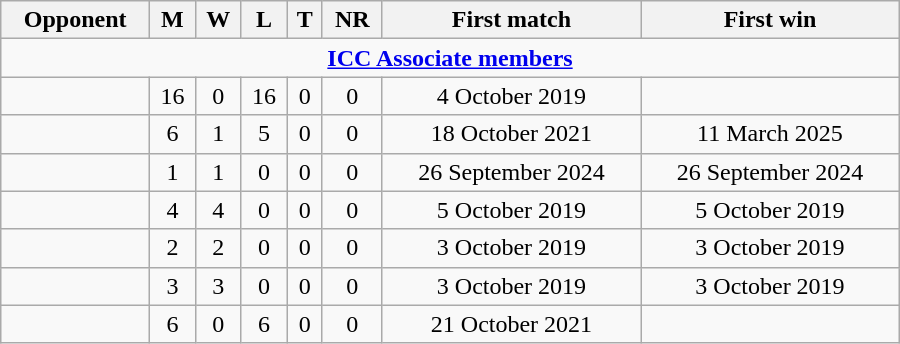<table class="wikitable" style="text-align: center; width: 600px;">
<tr>
<th>Opponent</th>
<th>M</th>
<th>W</th>
<th>L</th>
<th>T</th>
<th>NR</th>
<th>First match</th>
<th>First win</th>
</tr>
<tr>
<td colspan="8" style="text-align: center;"><strong><a href='#'>ICC Associate members</a></strong></td>
</tr>
<tr>
<td align=left></td>
<td>16</td>
<td>0</td>
<td>16</td>
<td>0</td>
<td>0</td>
<td>4 October 2019</td>
<td></td>
</tr>
<tr>
<td align=left></td>
<td>6</td>
<td>1</td>
<td>5</td>
<td>0</td>
<td>0</td>
<td>18 October 2021</td>
<td>11 March 2025</td>
</tr>
<tr>
<td align=left></td>
<td>1</td>
<td>1</td>
<td>0</td>
<td>0</td>
<td>0</td>
<td>26 September 2024</td>
<td>26 September 2024</td>
</tr>
<tr>
<td align=left></td>
<td>4</td>
<td>4</td>
<td>0</td>
<td>0</td>
<td>0</td>
<td>5 October 2019</td>
<td>5 October 2019</td>
</tr>
<tr>
<td align=left></td>
<td>2</td>
<td>2</td>
<td>0</td>
<td>0</td>
<td>0</td>
<td>3 October 2019</td>
<td>3 October 2019</td>
</tr>
<tr>
<td align=left></td>
<td>3</td>
<td>3</td>
<td>0</td>
<td>0</td>
<td>0</td>
<td>3 October 2019</td>
<td>3 October 2019</td>
</tr>
<tr>
<td align=left></td>
<td>6</td>
<td>0</td>
<td>6</td>
<td>0</td>
<td>0</td>
<td>21 October 2021</td>
<td></td>
</tr>
</table>
